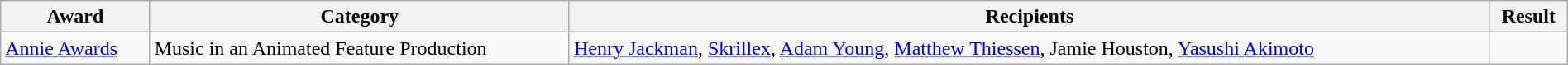<table class="wikitable plainrowheaders sortable" style="width:100%;">
<tr>
<th scope="col">Award</th>
<th scope="col">Category</th>
<th scope="col">Recipients</th>
<th scope="col">Result</th>
</tr>
<tr>
<td><a href='#'>Annie Awards</a></td>
<td>Music in an Animated Feature Production</td>
<td><a href='#'>Henry Jackman</a>, <a href='#'>Skrillex</a>, <a href='#'>Adam Young</a>, <a href='#'>Matthew Thiessen</a>, Jamie Houston, <a href='#'>Yasushi Akimoto</a></td>
<td></td>
</tr>
</table>
